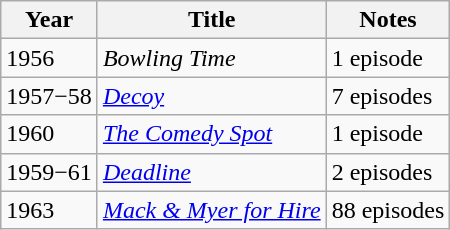<table class="wikitable">
<tr>
<th>Year</th>
<th>Title</th>
<th>Notes</th>
</tr>
<tr>
<td>1956</td>
<td><em>Bowling Time</em></td>
<td>1 episode</td>
</tr>
<tr>
<td>1957−58</td>
<td><em><a href='#'>Decoy</a></em></td>
<td>7 episodes</td>
</tr>
<tr>
<td>1960</td>
<td><em><a href='#'>The Comedy Spot</a></em></td>
<td>1 episode</td>
</tr>
<tr>
<td>1959−61</td>
<td><em><a href='#'>Deadline</a></em></td>
<td>2 episodes</td>
</tr>
<tr>
<td>1963</td>
<td><em><a href='#'>Mack & Myer for Hire</a></em></td>
<td>88 episodes</td>
</tr>
</table>
